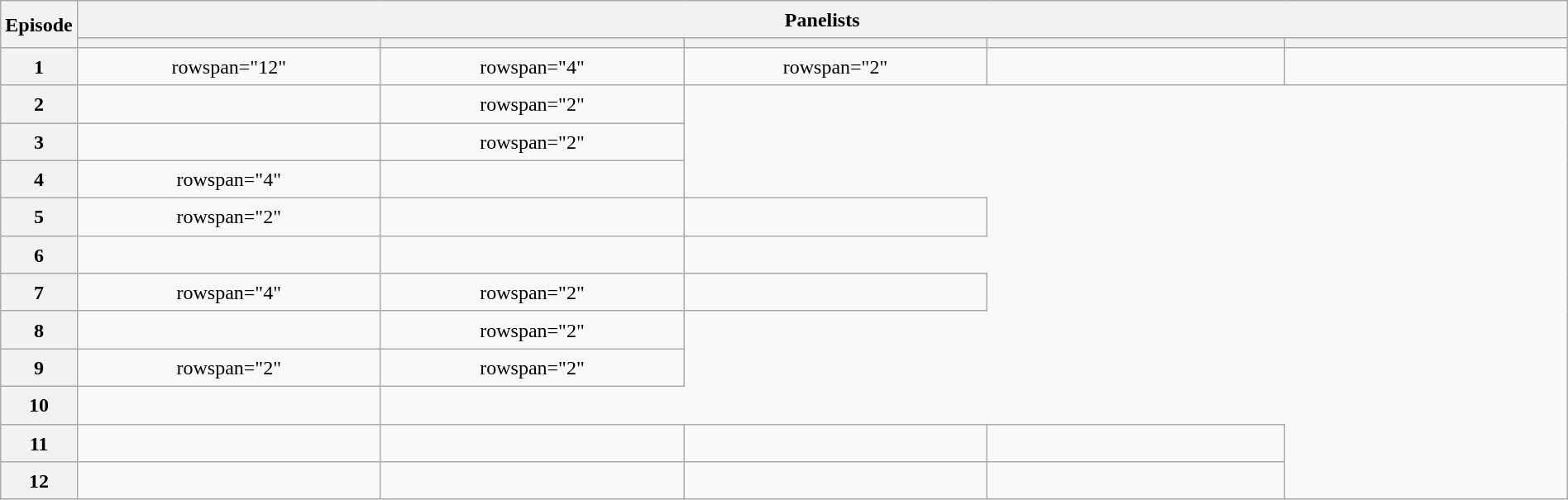<table class="wikitable plainrowheaders mw-collapsible" style="text-align:center; line-height:23px; width:100%;">
<tr>
<th rowspan="2" width="1%">Episode</th>
<th colspan="6">Panelists</th>
</tr>
<tr>
<th width="20%"></th>
<th width="20%"></th>
<th width="20%"></th>
<th width="20%"></th>
<th width="20%"></th>
</tr>
<tr>
<th>1</th>
<td>rowspan="12"</td>
<td>rowspan="4"</td>
<td>rowspan="2"</td>
<td></td>
<td></td>
</tr>
<tr>
<th>2</th>
<td></td>
<td>rowspan="2"</td>
</tr>
<tr>
<th>3</th>
<td></td>
<td>rowspan="2"</td>
</tr>
<tr>
<th>4</th>
<td>rowspan="4"</td>
<td></td>
</tr>
<tr>
<th>5</th>
<td>rowspan="2"</td>
<td></td>
<td></td>
</tr>
<tr>
<th>6</th>
<td></td>
<td></td>
</tr>
<tr>
<th>7</th>
<td>rowspan="4"</td>
<td>rowspan="2"</td>
<td></td>
</tr>
<tr>
<th>8</th>
<td></td>
<td>rowspan="2"</td>
</tr>
<tr>
<th>9</th>
<td>rowspan="2"</td>
<td>rowspan="2"</td>
</tr>
<tr>
<th>10</th>
<td></td>
</tr>
<tr>
<th>11</th>
<td></td>
<td></td>
<td></td>
<td></td>
</tr>
<tr>
<th>12</th>
<td></td>
<td></td>
<td></td>
<td></td>
</tr>
</table>
